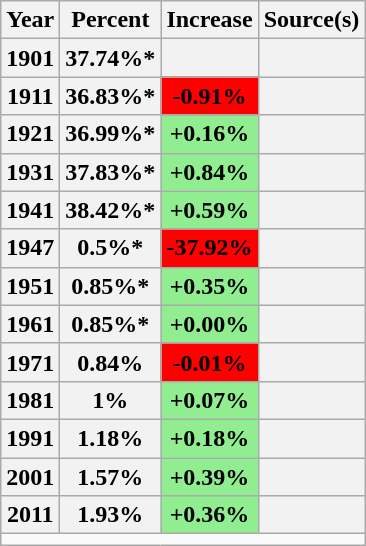<table class="wikitable">
<tr>
<th rowspan="1">Year</th>
<th rowspan="1">Percent</th>
<th rowspan="1">Increase</th>
<th rowspan="1">Source(s)</th>
</tr>
<tr>
<th>1901</th>
<th>37.74%*</th>
<th></th>
<th></th>
</tr>
<tr>
<th>1911</th>
<th>36.83%*</th>
<th style="background: red">-0.91%</th>
<th></th>
</tr>
<tr>
<th>1921</th>
<th>36.99%*</th>
<th style="background: lightgreen">+0.16%</th>
<th></th>
</tr>
<tr>
<th>1931</th>
<th>37.83%*</th>
<th style="background: lightgreen">+0.84%</th>
<th></th>
</tr>
<tr>
<th>1941</th>
<th>38.42%*</th>
<th style="background: lightgreen">+0.59%</th>
<th></th>
</tr>
<tr>
<th>1947</th>
<th>0.5%*</th>
<th style="background: red">-37.92%</th>
<th></th>
</tr>
<tr>
<th>1951</th>
<th>0.85%*</th>
<th style="background: lightgreen">+0.35%</th>
<th></th>
</tr>
<tr>
<th>1961</th>
<th>0.85%*</th>
<th style="background: lightgreen">+0.00%</th>
<th></th>
</tr>
<tr>
<th>1971</th>
<th>0.84%</th>
<th style="background: red">-0.01%</th>
<th></th>
</tr>
<tr>
<th>1981</th>
<th>1%</th>
<th style="background: lightgreen">+0.07%</th>
<th></th>
</tr>
<tr>
<th>1991</th>
<th>1.18%</th>
<th style="background: lightgreen">+0.18%</th>
<th></th>
</tr>
<tr>
<th>2001</th>
<th>1.57%</th>
<th style="background: lightgreen">+0.39%</th>
<th></th>
</tr>
<tr>
<th>2011</th>
<th>1.93%</th>
<th style="background: lightgreen">+0.36%</th>
<th></th>
</tr>
<tr class="sortbottom">
<td colspan="4"></td>
</tr>
</table>
